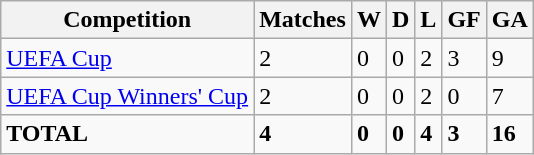<table class="wikitable">
<tr>
<th>Competition</th>
<th>Matches</th>
<th>W</th>
<th>D</th>
<th>L</th>
<th>GF</th>
<th>GA</th>
</tr>
<tr>
<td><a href='#'>UEFA Cup</a></td>
<td>2</td>
<td>0</td>
<td>0</td>
<td>2</td>
<td>3</td>
<td>9</td>
</tr>
<tr>
<td><a href='#'>UEFA Cup Winners' Cup</a></td>
<td>2</td>
<td>0</td>
<td>0</td>
<td>2</td>
<td>0</td>
<td>7</td>
</tr>
<tr>
<td><strong>TOTAL</strong></td>
<td><strong>4</strong></td>
<td><strong>0</strong></td>
<td><strong>0</strong></td>
<td><strong>4</strong></td>
<td><strong>3</strong></td>
<td><strong>16</strong></td>
</tr>
</table>
